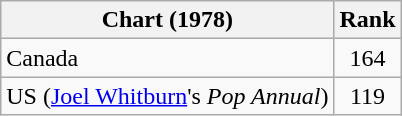<table class="wikitable">
<tr>
<th align="left">Chart (1978)</th>
<th style="text-align:center;">Rank</th>
</tr>
<tr>
<td>Canada</td>
<td style="text-align:center;">164</td>
</tr>
<tr>
<td>US (<a href='#'>Joel Whitburn</a>'s <em>Pop Annual</em>)</td>
<td style="text-align:center;">119</td>
</tr>
</table>
